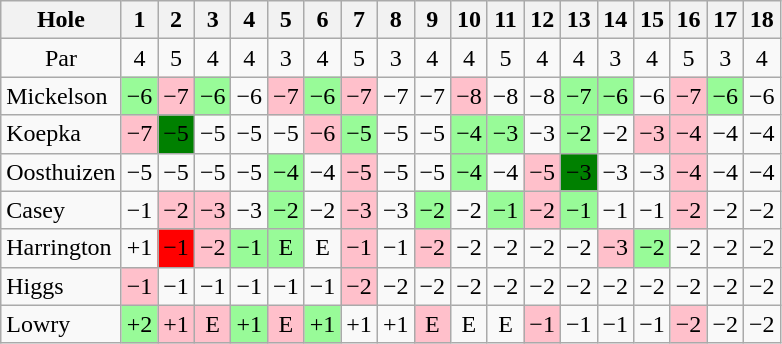<table class="wikitable" style="text-align:center">
<tr>
<th>Hole</th>
<th>1</th>
<th>2</th>
<th>3</th>
<th>4</th>
<th>5</th>
<th>6</th>
<th>7</th>
<th>8</th>
<th>9</th>
<th>10</th>
<th>11</th>
<th>12</th>
<th>13</th>
<th>14</th>
<th>15</th>
<th>16</th>
<th>17</th>
<th>18</th>
</tr>
<tr>
<td>Par</td>
<td>4</td>
<td>5</td>
<td>4</td>
<td>4</td>
<td>3</td>
<td>4</td>
<td>5</td>
<td>3</td>
<td>4</td>
<td>4</td>
<td>5</td>
<td>4</td>
<td>4</td>
<td>3</td>
<td>4</td>
<td>5</td>
<td>3</td>
<td>4</td>
</tr>
<tr>
<td align=left> Mickelson</td>
<td style="background: PaleGreen;">−6</td>
<td style="background: Pink;">−7</td>
<td style="background: PaleGreen;">−6</td>
<td>−6</td>
<td style="background: Pink;">−7</td>
<td style="background: PaleGreen;">−6</td>
<td style="background: Pink;">−7</td>
<td>−7</td>
<td>−7</td>
<td style="background: Pink;">−8</td>
<td>−8</td>
<td>−8</td>
<td style="background: PaleGreen;">−7</td>
<td style="background: PaleGreen;">−6</td>
<td>−6</td>
<td style="background: Pink;">−7</td>
<td style="background: PaleGreen;">−6</td>
<td>−6</td>
</tr>
<tr>
<td align=left> Koepka</td>
<td style="background: Pink;">−7</td>
<td style="background: Green;">−5</td>
<td>−5</td>
<td>−5</td>
<td>−5</td>
<td style="background: Pink;">−6</td>
<td style="background: PaleGreen;">−5</td>
<td>−5</td>
<td>−5</td>
<td style="background: PaleGreen;">−4</td>
<td style="background: PaleGreen;">−3</td>
<td>−3</td>
<td style="background: PaleGreen;">−2</td>
<td>−2</td>
<td style="background: Pink;">−3</td>
<td style="background: Pink;">−4</td>
<td>−4</td>
<td>−4</td>
</tr>
<tr>
<td align=left> Oosthuizen</td>
<td>−5</td>
<td>−5</td>
<td>−5</td>
<td>−5</td>
<td style="background: PaleGreen;">−4</td>
<td>−4</td>
<td style="background: Pink;">−5</td>
<td>−5</td>
<td>−5</td>
<td style="background: PaleGreen;">−4</td>
<td>−4</td>
<td style="background: Pink;">−5</td>
<td style="background: Green;">−3</td>
<td>−3</td>
<td>−3</td>
<td style="background: Pink;">−4</td>
<td>−4</td>
<td>−4</td>
</tr>
<tr>
<td align=left> Casey</td>
<td>−1</td>
<td style="background: Pink;">−2</td>
<td style="background: Pink;">−3</td>
<td>−3</td>
<td style="background: PaleGreen;">−2</td>
<td>−2</td>
<td style="background: Pink;">−3</td>
<td>−3</td>
<td style="background: PaleGreen;">−2</td>
<td>−2</td>
<td style="background: PaleGreen;">−1</td>
<td style="background: Pink;">−2</td>
<td style="background: PaleGreen;">−1</td>
<td>−1</td>
<td>−1</td>
<td style="background: Pink;">−2</td>
<td>−2</td>
<td>−2</td>
</tr>
<tr>
<td align=left> Harrington</td>
<td>+1</td>
<td style="background: Red;">−1</td>
<td style="background: Pink;">−2</td>
<td style="background: PaleGreen;">−1</td>
<td style="background: PaleGreen;">E</td>
<td>E</td>
<td style="background: Pink;">−1</td>
<td>−1</td>
<td style="background: Pink;">−2</td>
<td>−2</td>
<td>−2</td>
<td>−2</td>
<td>−2</td>
<td style="background: Pink;">−3</td>
<td style="background: PaleGreen;">−2</td>
<td>−2</td>
<td>−2</td>
<td>−2</td>
</tr>
<tr>
<td align=left> Higgs</td>
<td style="background: Pink;">−1</td>
<td>−1</td>
<td>−1</td>
<td>−1</td>
<td>−1</td>
<td>−1</td>
<td style="background: Pink;">−2</td>
<td>−2</td>
<td>−2</td>
<td>−2</td>
<td>−2</td>
<td>−2</td>
<td>−2</td>
<td>−2</td>
<td>−2</td>
<td>−2</td>
<td>−2</td>
<td>−2</td>
</tr>
<tr>
<td align=left> Lowry</td>
<td style="background: PaleGreen;">+2</td>
<td style="background: Pink;">+1</td>
<td style="background: Pink;">E</td>
<td style="background: PaleGreen;">+1</td>
<td style="background: Pink;">E</td>
<td style="background: PaleGreen;">+1</td>
<td>+1</td>
<td>+1</td>
<td style="background: Pink;">E</td>
<td>E</td>
<td>E</td>
<td style="background: Pink;">−1</td>
<td>−1</td>
<td>−1</td>
<td>−1</td>
<td style="background: Pink;">−2</td>
<td>−2</td>
<td>−2</td>
</tr>
</table>
